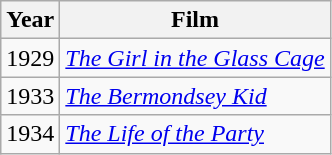<table class="wikitable">
<tr>
<th>Year</th>
<th>Film</th>
</tr>
<tr>
<td>1929</td>
<td><em><a href='#'>The Girl in the Glass Cage</a></em></td>
</tr>
<tr>
<td>1933</td>
<td><em><a href='#'>The Bermondsey Kid</a></em></td>
</tr>
<tr>
<td>1934</td>
<td><em><a href='#'>The Life of the Party</a></em></td>
</tr>
</table>
